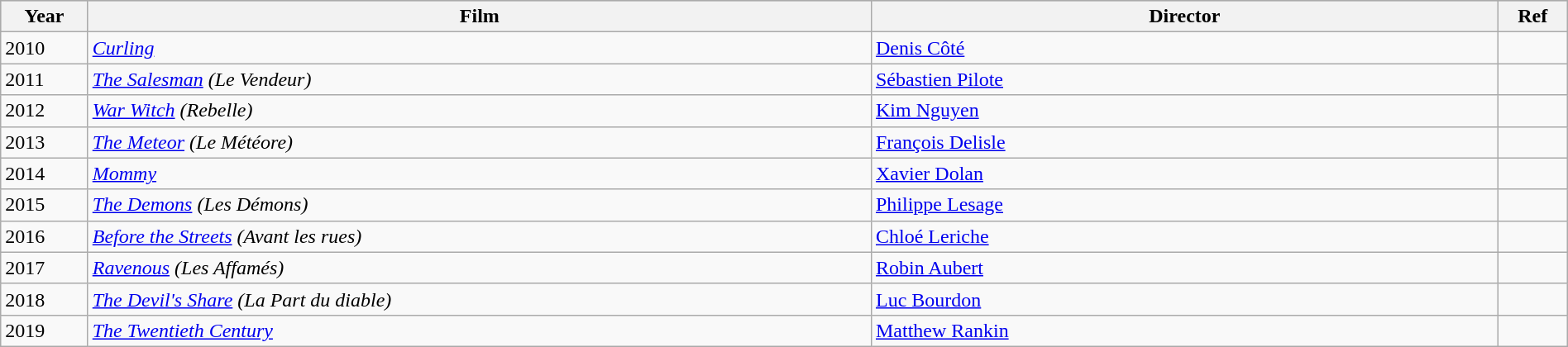<table class="wikitable" style="width:100%;">
<tr style="background:#bebebe;">
<th>Year</th>
<th width=50%>Film</th>
<th width=40%>Director</th>
<th>Ref</th>
</tr>
<tr>
<td>2010</td>
<td><em><a href='#'>Curling</a></em></td>
<td><a href='#'>Denis Côté</a></td>
<td></td>
</tr>
<tr>
<td>2011</td>
<td><em><a href='#'>The Salesman</a> (Le Vendeur)</em></td>
<td><a href='#'>Sébastien Pilote</a></td>
<td></td>
</tr>
<tr>
<td>2012</td>
<td><em><a href='#'>War Witch</a> (Rebelle)</em></td>
<td><a href='#'>Kim Nguyen</a></td>
<td></td>
</tr>
<tr>
<td>2013</td>
<td><em><a href='#'>The Meteor</a> (Le Météore)</em></td>
<td><a href='#'>François Delisle</a></td>
<td></td>
</tr>
<tr>
<td>2014</td>
<td><em><a href='#'>Mommy</a></em></td>
<td><a href='#'>Xavier Dolan</a></td>
<td></td>
</tr>
<tr>
<td>2015</td>
<td><em><a href='#'>The Demons</a> (Les Démons)</em></td>
<td><a href='#'>Philippe Lesage</a></td>
<td></td>
</tr>
<tr>
<td>2016</td>
<td><em><a href='#'>Before the Streets</a> (Avant les rues)</em></td>
<td><a href='#'>Chloé Leriche</a></td>
<td></td>
</tr>
<tr>
<td>2017</td>
<td><em><a href='#'>Ravenous</a> (Les Affamés)</em></td>
<td><a href='#'>Robin Aubert</a></td>
<td></td>
</tr>
<tr>
<td>2018</td>
<td><em><a href='#'>The Devil's Share</a> (La Part du diable)</em></td>
<td><a href='#'>Luc Bourdon</a></td>
<td></td>
</tr>
<tr>
<td>2019</td>
<td><em><a href='#'>The Twentieth Century</a></em></td>
<td><a href='#'>Matthew Rankin</a></td>
<td></td>
</tr>
</table>
